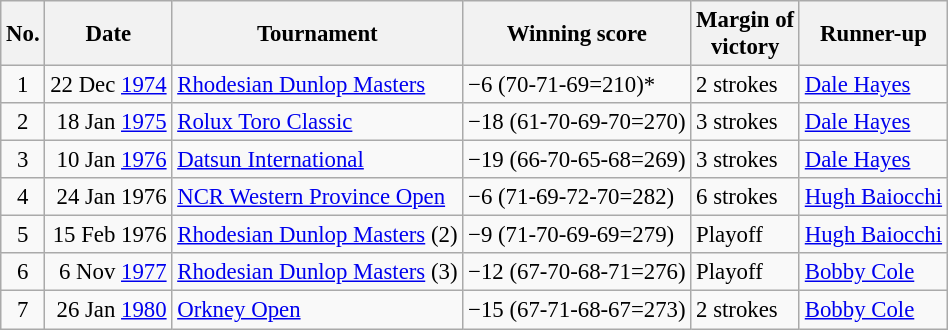<table class="wikitable" style="font-size:95%;">
<tr>
<th>No.</th>
<th>Date</th>
<th>Tournament</th>
<th>Winning score</th>
<th>Margin of<br>victory</th>
<th>Runner-up</th>
</tr>
<tr>
<td align=center>1</td>
<td align=right>22 Dec <a href='#'>1974</a></td>
<td><a href='#'>Rhodesian Dunlop Masters</a></td>
<td>−6 (70-71-69=210)*</td>
<td>2 strokes</td>
<td> <a href='#'>Dale Hayes</a></td>
</tr>
<tr>
<td align=center>2</td>
<td align=right>18 Jan <a href='#'>1975</a></td>
<td><a href='#'>Rolux Toro Classic</a></td>
<td>−18 (61-70-69-70=270)</td>
<td>3 strokes</td>
<td> <a href='#'>Dale Hayes</a></td>
</tr>
<tr>
<td align=center>3</td>
<td align=right>10 Jan <a href='#'>1976</a></td>
<td><a href='#'>Datsun International</a></td>
<td>−19 (66-70-65-68=269)</td>
<td>3 strokes</td>
<td> <a href='#'>Dale Hayes</a></td>
</tr>
<tr>
<td align=center>4</td>
<td align=right>24 Jan 1976</td>
<td><a href='#'>NCR Western Province Open</a></td>
<td>−6 (71-69-72-70=282)</td>
<td>6 strokes</td>
<td> <a href='#'>Hugh Baiocchi</a></td>
</tr>
<tr>
<td align=center>5</td>
<td align=right>15 Feb 1976</td>
<td><a href='#'>Rhodesian Dunlop Masters</a> (2)</td>
<td>−9 (71-70-69-69=279)</td>
<td>Playoff</td>
<td> <a href='#'>Hugh Baiocchi</a></td>
</tr>
<tr>
<td align=center>6</td>
<td align=right>6 Nov <a href='#'>1977</a></td>
<td><a href='#'>Rhodesian Dunlop Masters</a> (3)</td>
<td>−12 (67-70-68-71=276)</td>
<td>Playoff</td>
<td> <a href='#'>Bobby Cole</a></td>
</tr>
<tr>
<td align=center>7</td>
<td align=right>26 Jan <a href='#'>1980</a></td>
<td><a href='#'>Orkney Open</a></td>
<td>−15 (67-71-68-67=273)</td>
<td>2 strokes</td>
<td> <a href='#'>Bobby Cole</a></td>
</tr>
</table>
